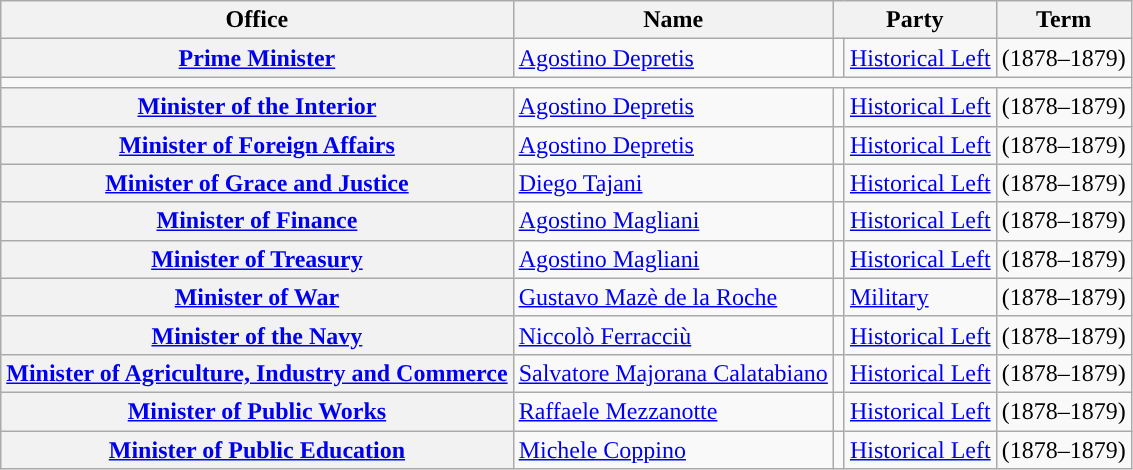<table class="wikitable" style="font-size: 100%;">
<tr>
<th>Office</th>
<th>Name</th>
<th colspan=2>Party</th>
<th>Term</th>
</tr>
<tr>
<th><a href='#'>Prime Minister</a></th>
<td><a href='#'>Agostino Depretis</a></td>
<td style="color:inherit;background:"></td>
<td><a href='#'>Historical Left</a></td>
<td>(1878–1879)</td>
</tr>
<tr>
<td colspan=5></td>
</tr>
<tr>
<th><a href='#'>Minister of the Interior</a></th>
<td><a href='#'>Agostino Depretis</a></td>
<td style="color:inherit;background:"></td>
<td><a href='#'>Historical Left</a></td>
<td>(1878–1879)</td>
</tr>
<tr>
<th><a href='#'>Minister of Foreign Affairs</a></th>
<td><a href='#'>Agostino Depretis</a></td>
<td style="color:inherit;background:"></td>
<td><a href='#'>Historical Left</a></td>
<td>(1878–1879)</td>
</tr>
<tr>
<th><a href='#'>Minister of Grace and Justice</a></th>
<td><a href='#'>Diego Tajani</a></td>
<td style="color:inherit;background:"></td>
<td><a href='#'>Historical Left</a></td>
<td>(1878–1879)</td>
</tr>
<tr>
<th><a href='#'>Minister of Finance</a></th>
<td><a href='#'>Agostino Magliani</a></td>
<td style="color:inherit;background:"></td>
<td><a href='#'>Historical Left</a></td>
<td>(1878–1879)</td>
</tr>
<tr>
<th><a href='#'>Minister of Treasury</a></th>
<td><a href='#'>Agostino Magliani</a></td>
<td style="color:inherit;background:"></td>
<td><a href='#'>Historical Left</a></td>
<td>(1878–1879)</td>
</tr>
<tr>
<th><a href='#'>Minister of War</a></th>
<td><a href='#'>Gustavo Mazè de la Roche</a></td>
<td style="color:inherit;background:"></td>
<td><a href='#'>Military</a></td>
<td>(1878–1879)</td>
</tr>
<tr>
<th><a href='#'>Minister of the Navy</a></th>
<td><a href='#'>Niccolò Ferracciù</a></td>
<td style="color:inherit;background:"></td>
<td><a href='#'>Historical Left</a></td>
<td>(1878–1879)</td>
</tr>
<tr>
<th><a href='#'>Minister of Agriculture, Industry and Commerce</a></th>
<td><a href='#'>Salvatore Majorana Calatabiano</a></td>
<td style="color:inherit;background:"></td>
<td><a href='#'>Historical Left</a></td>
<td>(1878–1879)</td>
</tr>
<tr>
<th><a href='#'>Minister of Public Works</a></th>
<td><a href='#'>Raffaele Mezzanotte</a></td>
<td style="color:inherit;background:"></td>
<td><a href='#'>Historical Left</a></td>
<td>(1878–1879)</td>
</tr>
<tr>
<th><a href='#'>Minister of Public Education</a></th>
<td><a href='#'>Michele Coppino</a></td>
<td style="color:inherit;background:"></td>
<td><a href='#'>Historical Left</a></td>
<td>(1878–1879)</td>
</tr>
</table>
